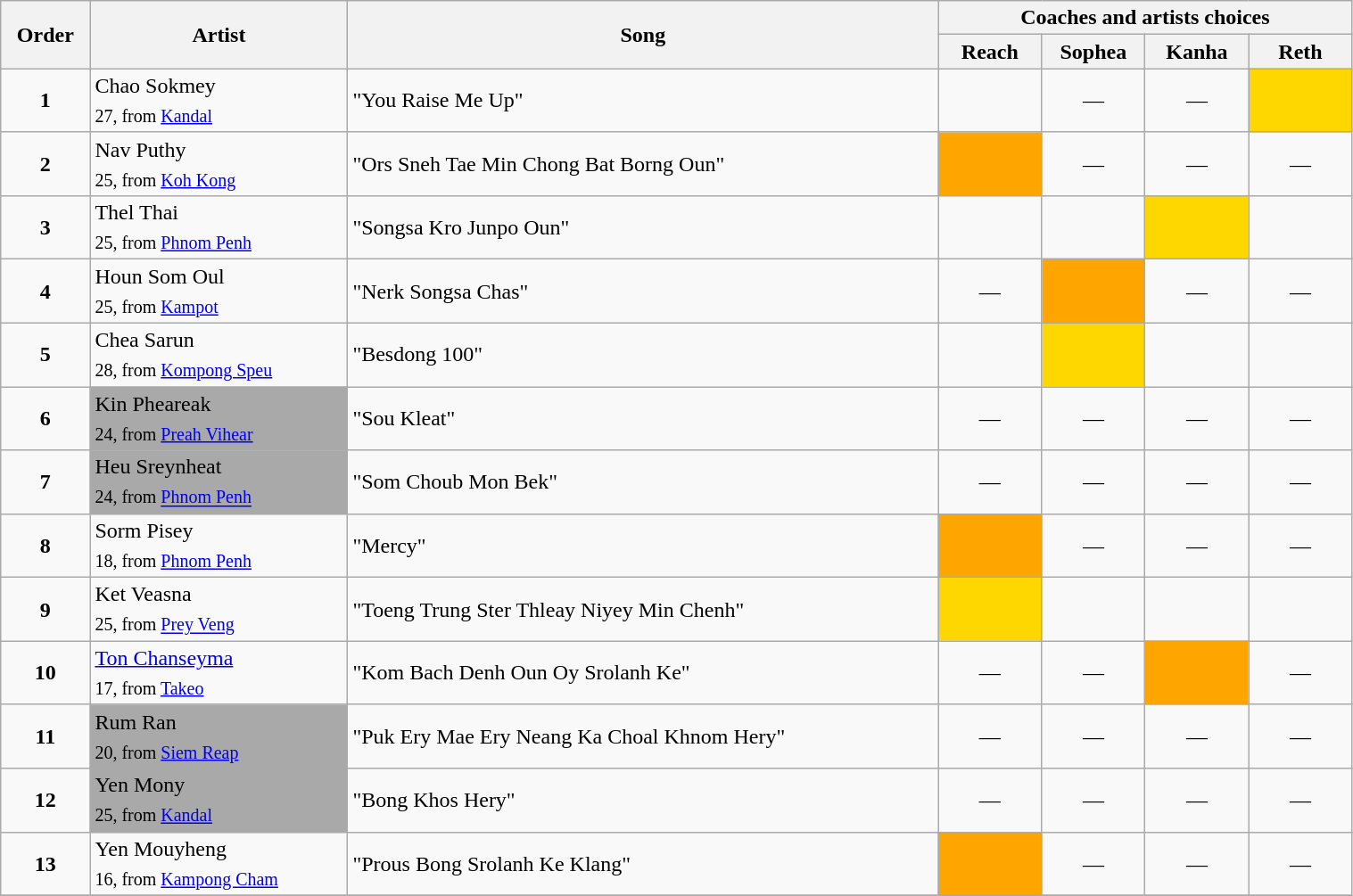<table class="wikitable" style="width:80%;">
<tr>
<th rowspan=2>Order</th>
<th rowspan=2>Artist</th>
<th rowspan=2>Song</th>
<th colspan=4>Coaches and artists choices</th>
</tr>
<tr>
<th width="70">Reach</th>
<th width="70">Sophea</th>
<th width="70">Kanha</th>
<th width="70">Reth</th>
</tr>
<tr>
<td align="center"><strong>1</strong></td>
<td>Chao Sokmey<br><sub>27, from <a href='#'>Kandal</a></sub></td>
<td>"You Raise Me Up"</td>
<td style=";text-align:center;"></td>
<td align="center">—</td>
<td align="center">—</td>
<td style="background:gold;text-align:center;"></td>
</tr>
<tr>
<td align="center"><strong>2</strong></td>
<td>Nav Puthy<br><sub>25, from <a href='#'>Koh Kong</a></sub></td>
<td>"Ors Sneh Tae Min Chong Bat Borng Oun"</td>
<td style=";background:orange;text-align:center;"></td>
<td align="center">—</td>
<td align="center">—</td>
<td align="center">—</td>
</tr>
<tr>
<td align="center"><strong>3</strong></td>
<td>Thel Thai<br><sub>25, from <a href='#'>Phnom Penh</a></sub></td>
<td>"Songsa Kro Junpo Oun"</td>
<td style=";text-align:center;"></td>
<td style=";text-align:center;"></td>
<td style="background:gold;text-align:center;"></td>
<td style=";text-align:center;"></td>
</tr>
<tr>
<td align="center"><strong>4</strong></td>
<td>Houn Som Oul<br><sub>25, from <a href='#'>Kampot</a></sub></td>
<td>"Nerk Songsa Chas"</td>
<td align="center">—</td>
<td style=";background:orange;text-align:center;"></td>
<td align="center">—</td>
<td align="center">—</td>
</tr>
<tr>
<td align="center"><strong>5</strong></td>
<td>Chea Sarun<br><sub>28, from <a href='#'>Kompong Speu</a></sub></td>
<td>"Besdong 100"</td>
<td style=";text-align:center;"></td>
<td style="background:gold;text-align:center;"></td>
<td style=";text-align:center;"></td>
<td style=";text-align:center;"></td>
</tr>
<tr>
<td align="center"><strong>6</strong></td>
<td style="background:darkgrey;text-align:left;">Kin Pheareak<br><sub>24, from <a href='#'>Preah Vihear</a></sub></td>
<td>"Sou Kleat"</td>
<td align="center">—</td>
<td align="center">—</td>
<td align="center">—</td>
<td align="center">—</td>
</tr>
<tr>
<td align="center"><strong>7</strong></td>
<td style="background:darkgrey;text-align:left;">Heu Sreynheat<br><sub>24, from <a href='#'>Phnom Penh</a></sub></td>
<td>"Som Choub Mon Bek"</td>
<td align="center">—</td>
<td align="center">—</td>
<td align="center">—</td>
<td align="center">—</td>
</tr>
<tr>
<td align="center"><strong>8</strong></td>
<td>Sorm Pisey<br><sub>18, from <a href='#'>Phnom Penh</a></sub></td>
<td>"Mercy"</td>
<td style=";background:orange;text-align:center;"></td>
<td align="center">—</td>
<td align="center">—</td>
<td align="center">—</td>
</tr>
<tr>
<td align="center"><strong>9</strong></td>
<td>Ket Veasna<br><sub>25, from <a href='#'>Prey Veng</a></sub></td>
<td>"Toeng Trung Ster Thleay Niyey Min Chenh"</td>
<td style="background:gold;text-align:center;"></td>
<td style=";text-align:center;"></td>
<td style=";text-align:center;"></td>
<td style=";text-align:center;"></td>
</tr>
<tr>
<td align="center"><strong>10</strong></td>
<td><a href='#'>Ton Chanseyma</a><br><sub>17, from <a href='#'>Takeo</a></sub></td>
<td>"Kom Bach Denh Oun Oy Srolanh Ke"</td>
<td align="center">—</td>
<td align="center">—</td>
<td style=";background:orange;text-align:center;"></td>
<td align="center">—</td>
</tr>
<tr>
<td align="center"><strong>11</strong></td>
<td style="background:darkgrey;text-align:left;">Rum Ran<br><sub>20, from <a href='#'>Siem Reap</a></sub></td>
<td>"Puk Ery Mae Ery Neang Ka Choal Khnom Hery"</td>
<td align="center">—</td>
<td align="center">—</td>
<td align="center">—</td>
<td align="center">—</td>
</tr>
<tr>
<td align="center"><strong>12</strong></td>
<td style="background:darkgrey;text-align:left;">Yen Mony<br><sub>25, from <a href='#'>Kandal</a></sub></td>
<td>"Bong Khos Hery"</td>
<td align="center">—</td>
<td align="center">—</td>
<td align="center">—</td>
<td align="center">—</td>
</tr>
<tr>
<td align="center"><strong>13</strong></td>
<td>Yen Mouyheng<br><sub>16, from <a href='#'>Kampong Cham</a></sub></td>
<td>"Prous Bong Srolanh Ke Klang"</td>
<td style=";background:orange;text-align:center;"></td>
<td align="center">—</td>
<td align="center">—</td>
<td align="center">—</td>
</tr>
<tr>
</tr>
</table>
